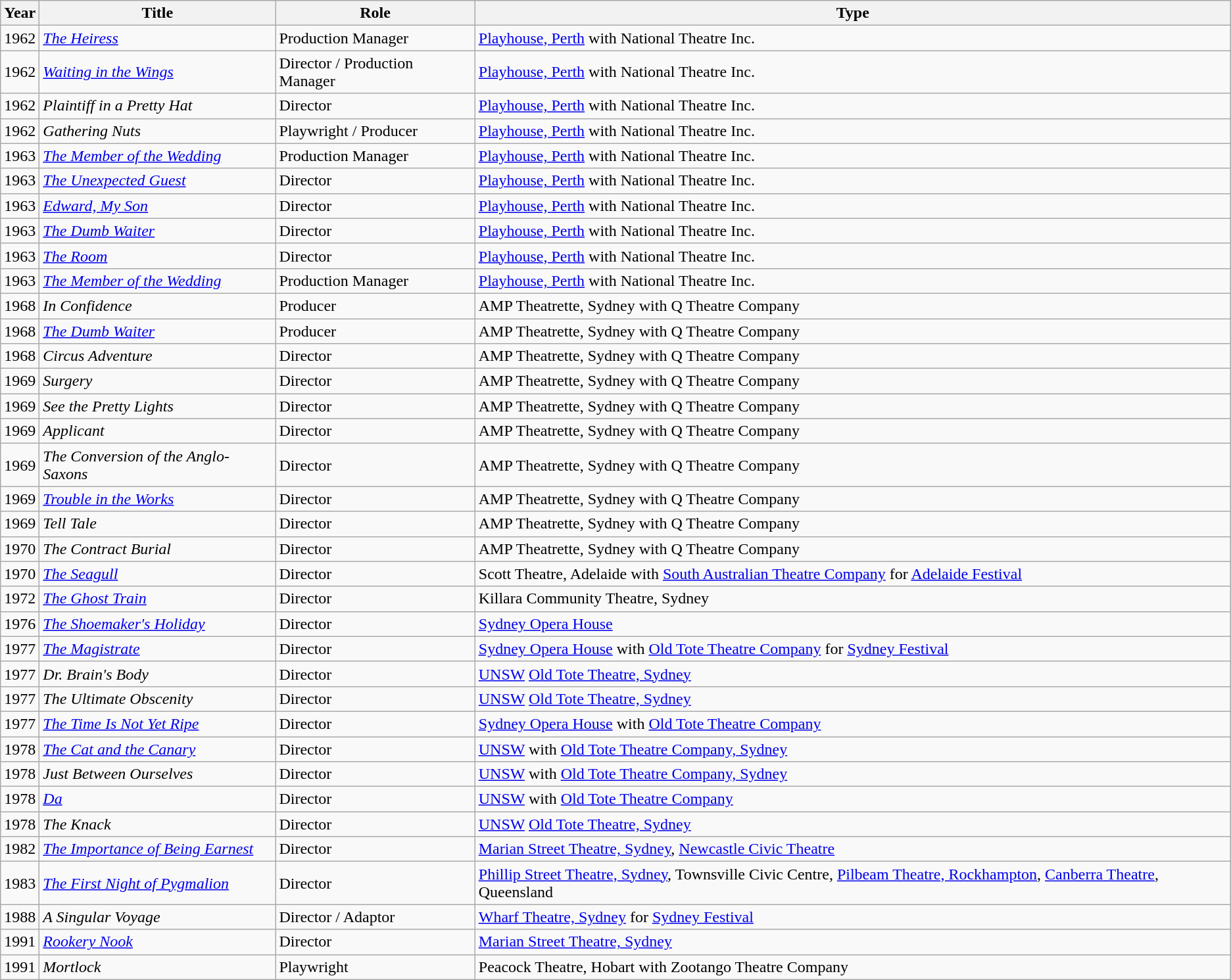<table class=wikitable>
<tr>
<th>Year</th>
<th>Title</th>
<th>Role</th>
<th>Type</th>
</tr>
<tr>
<td>1962</td>
<td><em><a href='#'>The Heiress</a></em></td>
<td>Production Manager</td>
<td><a href='#'>Playhouse, Perth</a> with National Theatre Inc.</td>
</tr>
<tr>
<td>1962</td>
<td><em><a href='#'>Waiting in the Wings</a></em></td>
<td>Director / Production Manager</td>
<td><a href='#'>Playhouse, Perth</a> with National Theatre Inc.</td>
</tr>
<tr>
<td>1962</td>
<td><em>Plaintiff in a Pretty Hat</em></td>
<td>Director</td>
<td><a href='#'>Playhouse, Perth</a> with National Theatre Inc.</td>
</tr>
<tr>
<td>1962</td>
<td><em>Gathering Nuts</em></td>
<td>Playwright / Producer</td>
<td><a href='#'>Playhouse, Perth</a> with National Theatre Inc.</td>
</tr>
<tr>
<td>1963</td>
<td><em><a href='#'>The Member of the Wedding</a></em></td>
<td>Production Manager</td>
<td><a href='#'>Playhouse, Perth</a> with National Theatre Inc.</td>
</tr>
<tr>
<td>1963</td>
<td><em><a href='#'>The Unexpected Guest</a></em></td>
<td>Director</td>
<td><a href='#'>Playhouse, Perth</a> with National Theatre Inc.</td>
</tr>
<tr>
<td>1963</td>
<td><em><a href='#'>Edward, My Son</a></em></td>
<td>Director</td>
<td><a href='#'>Playhouse, Perth</a> with National Theatre Inc.</td>
</tr>
<tr>
<td>1963</td>
<td><em><a href='#'>The Dumb Waiter</a></em></td>
<td>Director</td>
<td><a href='#'>Playhouse, Perth</a> with National Theatre Inc.</td>
</tr>
<tr>
<td>1963</td>
<td><em><a href='#'>The Room</a></em></td>
<td>Director</td>
<td><a href='#'>Playhouse, Perth</a> with National Theatre Inc.</td>
</tr>
<tr>
<td>1963</td>
<td><em><a href='#'>The Member of the Wedding</a></em></td>
<td>Production Manager</td>
<td><a href='#'>Playhouse, Perth</a> with National Theatre Inc.</td>
</tr>
<tr>
<td>1968</td>
<td><em>In Confidence</em></td>
<td>Producer</td>
<td>AMP Theatrette, Sydney with Q Theatre Company</td>
</tr>
<tr>
<td>1968</td>
<td><em><a href='#'>The Dumb Waiter</a></em></td>
<td>Producer</td>
<td>AMP Theatrette, Sydney with Q Theatre Company</td>
</tr>
<tr>
<td>1968</td>
<td><em>Circus Adventure</em></td>
<td>Director</td>
<td>AMP Theatrette, Sydney with Q Theatre Company</td>
</tr>
<tr>
<td>1969</td>
<td><em>Surgery</em></td>
<td>Director</td>
<td>AMP Theatrette, Sydney with Q Theatre Company</td>
</tr>
<tr>
<td>1969</td>
<td><em>See the Pretty Lights</em></td>
<td>Director</td>
<td>AMP Theatrette, Sydney with Q Theatre Company</td>
</tr>
<tr>
<td>1969</td>
<td><em>Applicant</em></td>
<td>Director</td>
<td>AMP Theatrette, Sydney with Q Theatre Company</td>
</tr>
<tr>
<td>1969</td>
<td><em>The Conversion of the Anglo-Saxons</em></td>
<td>Director</td>
<td>AMP Theatrette, Sydney with Q Theatre Company</td>
</tr>
<tr>
<td>1969</td>
<td><em><a href='#'>Trouble in the Works</a></em></td>
<td>Director</td>
<td>AMP Theatrette, Sydney with Q Theatre Company</td>
</tr>
<tr>
<td>1969</td>
<td><em>Tell Tale</em></td>
<td>Director</td>
<td>AMP Theatrette, Sydney with Q Theatre Company</td>
</tr>
<tr>
<td>1970</td>
<td><em>The Contract Burial</em></td>
<td>Director</td>
<td>AMP Theatrette, Sydney with Q Theatre Company</td>
</tr>
<tr>
<td>1970</td>
<td><em><a href='#'>The Seagull</a></em></td>
<td>Director</td>
<td>Scott Theatre, Adelaide with <a href='#'>South Australian Theatre Company</a> for <a href='#'>Adelaide Festival</a></td>
</tr>
<tr>
<td>1972</td>
<td><em><a href='#'>The Ghost Train</a></em></td>
<td>Director</td>
<td>Killara Community Theatre, Sydney</td>
</tr>
<tr>
<td>1976</td>
<td><em><a href='#'>The Shoemaker's Holiday</a></em></td>
<td>Director</td>
<td><a href='#'>Sydney Opera House</a></td>
</tr>
<tr>
<td>1977</td>
<td><em><a href='#'>The Magistrate</a></em></td>
<td>Director</td>
<td><a href='#'>Sydney Opera House</a> with <a href='#'>Old Tote Theatre Company</a> for <a href='#'>Sydney Festival</a></td>
</tr>
<tr>
<td>1977</td>
<td><em>Dr. Brain's Body</em></td>
<td>Director</td>
<td><a href='#'>UNSW</a> <a href='#'>Old Tote Theatre, Sydney</a></td>
</tr>
<tr>
<td>1977</td>
<td><em>The Ultimate Obscenity</em></td>
<td>Director</td>
<td><a href='#'>UNSW</a> <a href='#'>Old Tote Theatre, Sydney</a></td>
</tr>
<tr>
<td>1977</td>
<td><em><a href='#'>The Time Is Not Yet Ripe</a></em></td>
<td>Director</td>
<td><a href='#'>Sydney Opera House</a> with <a href='#'>Old Tote Theatre Company</a></td>
</tr>
<tr>
<td>1978</td>
<td><em><a href='#'>The Cat and the Canary</a></em></td>
<td>Director</td>
<td><a href='#'>UNSW</a> with <a href='#'>Old Tote Theatre Company, Sydney</a></td>
</tr>
<tr>
<td>1978</td>
<td><em>Just Between Ourselves</em></td>
<td>Director</td>
<td><a href='#'>UNSW</a> with <a href='#'>Old Tote Theatre Company, Sydney</a></td>
</tr>
<tr>
<td>1978</td>
<td><em><a href='#'>Da</a></em></td>
<td>Director</td>
<td><a href='#'>UNSW</a> with <a href='#'>Old Tote Theatre Company</a></td>
</tr>
<tr>
<td>1978</td>
<td><em>The Knack</em></td>
<td>Director</td>
<td><a href='#'>UNSW</a> <a href='#'>Old Tote Theatre, Sydney</a></td>
</tr>
<tr>
<td>1982</td>
<td><em><a href='#'>The Importance of Being Earnest</a></em></td>
<td>Director</td>
<td><a href='#'>Marian Street Theatre, Sydney</a>, <a href='#'>Newcastle Civic Theatre</a></td>
</tr>
<tr>
<td>1983</td>
<td><em><a href='#'>The First Night of Pygmalion</a></em></td>
<td>Director</td>
<td><a href='#'>Phillip Street Theatre, Sydney</a>, Townsville Civic Centre, <a href='#'>Pilbeam Theatre, Rockhampton</a>, <a href='#'>Canberra Theatre</a>, Queensland</td>
</tr>
<tr>
<td>1988</td>
<td><em>A Singular Voyage</em></td>
<td>Director / Adaptor</td>
<td><a href='#'>Wharf Theatre, Sydney</a> for <a href='#'>Sydney Festival</a></td>
</tr>
<tr>
<td>1991</td>
<td><em><a href='#'>Rookery Nook</a></em></td>
<td>Director</td>
<td><a href='#'>Marian Street Theatre, Sydney</a></td>
</tr>
<tr>
<td>1991</td>
<td><em>Mortlock</em></td>
<td>Playwright</td>
<td>Peacock Theatre, Hobart with Zootango Theatre Company</td>
</tr>
</table>
